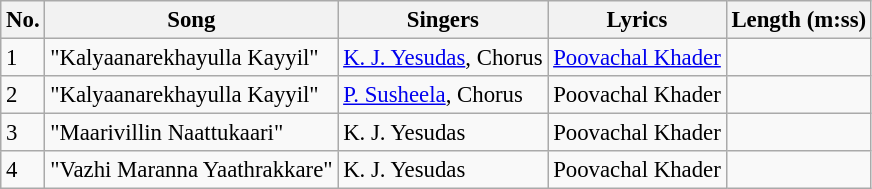<table class="wikitable" style="font-size:95%;">
<tr>
<th>No.</th>
<th>Song</th>
<th>Singers</th>
<th>Lyrics</th>
<th>Length (m:ss)</th>
</tr>
<tr>
<td>1</td>
<td>"Kalyaanarekhayulla Kayyil"</td>
<td><a href='#'>K. J. Yesudas</a>, Chorus</td>
<td><a href='#'>Poovachal Khader</a></td>
<td></td>
</tr>
<tr>
<td>2</td>
<td>"Kalyaanarekhayulla Kayyil"</td>
<td><a href='#'>P. Susheela</a>, Chorus</td>
<td>Poovachal Khader</td>
<td></td>
</tr>
<tr>
<td>3</td>
<td>"Maarivillin Naattukaari"</td>
<td>K. J. Yesudas</td>
<td>Poovachal Khader</td>
<td></td>
</tr>
<tr>
<td>4</td>
<td>"Vazhi Maranna Yaathrakkare"</td>
<td>K. J. Yesudas</td>
<td>Poovachal Khader</td>
<td></td>
</tr>
</table>
